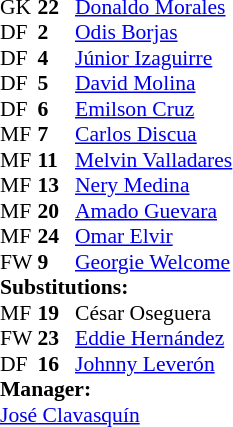<table style = "font-size: 90%" cellspacing = "0" cellpadding = "0">
<tr>
<td colspan = 4></td>
</tr>
<tr>
<th style="width:25px;"></th>
<th style="width:25px;"></th>
</tr>
<tr>
<td>GK</td>
<td><strong>22</strong></td>
<td> <a href='#'>Donaldo Morales</a></td>
</tr>
<tr>
<td>DF</td>
<td><strong>2</strong></td>
<td> <a href='#'>Odis Borjas</a></td>
</tr>
<tr>
<td>DF</td>
<td><strong>4</strong></td>
<td> <a href='#'>Júnior Izaguirre</a></td>
</tr>
<tr>
<td>DF</td>
<td><strong>5</strong></td>
<td> <a href='#'>David Molina</a></td>
</tr>
<tr>
<td>DF</td>
<td><strong>6</strong></td>
<td> <a href='#'>Emilson Cruz</a></td>
<td></td>
<td></td>
</tr>
<tr>
<td>MF</td>
<td><strong>7</strong></td>
<td> <a href='#'>Carlos Discua</a></td>
<td></td>
<td></td>
</tr>
<tr>
<td>MF</td>
<td><strong>11</strong></td>
<td> <a href='#'>Melvin Valladares</a></td>
<td></td>
<td></td>
</tr>
<tr>
<td>MF</td>
<td><strong>13</strong></td>
<td> <a href='#'>Nery Medina</a></td>
<td></td>
<td></td>
</tr>
<tr>
<td>MF</td>
<td><strong>20</strong></td>
<td> <a href='#'>Amado Guevara</a></td>
</tr>
<tr>
<td>MF</td>
<td><strong>24</strong></td>
<td> <a href='#'>Omar Elvir</a></td>
<td></td>
<td></td>
</tr>
<tr>
<td>FW</td>
<td><strong>9</strong></td>
<td> <a href='#'>Georgie Welcome</a></td>
<td></td>
<td></td>
<td></td>
<td></td>
</tr>
<tr>
<td colspan = 3><strong>Substitutions:</strong></td>
</tr>
<tr>
<td>MF</td>
<td><strong>19</strong></td>
<td> César Oseguera</td>
<td></td>
<td></td>
</tr>
<tr>
<td>FW</td>
<td><strong>23</strong></td>
<td> <a href='#'>Eddie Hernández</a></td>
<td></td>
<td></td>
</tr>
<tr>
<td>DF</td>
<td><strong>16</strong></td>
<td> <a href='#'>Johnny Leverón</a></td>
<td></td>
<td></td>
</tr>
<tr>
<td colspan = 3><strong>Manager:</strong></td>
</tr>
<tr>
<td colspan = 3> <a href='#'>José Clavasquín</a></td>
</tr>
</table>
